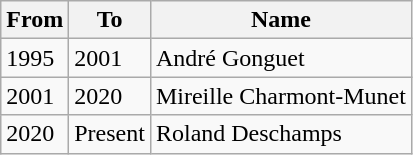<table class="wikitable">
<tr>
<th>From</th>
<th>To</th>
<th>Name</th>
</tr>
<tr>
<td>1995</td>
<td>2001</td>
<td>André Gonguet</td>
</tr>
<tr>
<td>2001</td>
<td>2020</td>
<td>Mireille Charmont-Munet</td>
</tr>
<tr>
<td>2020</td>
<td>Present</td>
<td>Roland Deschamps</td>
</tr>
</table>
